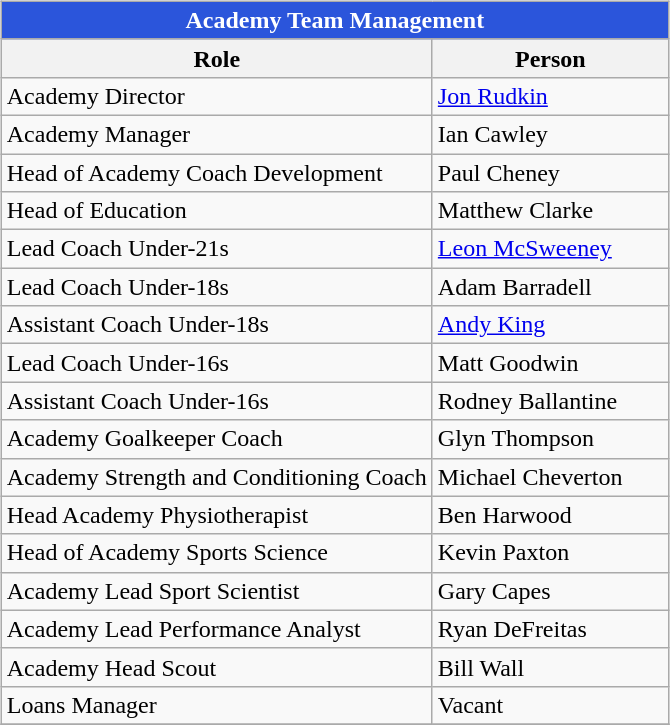<table |width="5"|>
<tr>
<td valign="top"><br><table class="wikitable" style="text-align:left;">
<tr>
<th colspan=2 style="color:white; background:#2B55DB;">Academy Team Management</th>
</tr>
<tr>
<th style="width:280px;">Role</th>
<th style="width:150px;">Person</th>
</tr>
<tr>
<td>Academy Director</td>
<td> <a href='#'>Jon Rudkin</a></td>
</tr>
<tr>
<td>Academy Manager</td>
<td> Ian Cawley</td>
</tr>
<tr>
<td>Head of Academy Coach Development</td>
<td> Paul Cheney</td>
</tr>
<tr>
<td>Head of Education</td>
<td> Matthew Clarke</td>
</tr>
<tr>
<td>Lead Coach Under-21s</td>
<td> <a href='#'>Leon McSweeney</a></td>
</tr>
<tr>
<td>Lead Coach Under-18s</td>
<td> Adam Barradell</td>
</tr>
<tr>
<td>Assistant Coach Under-18s</td>
<td> <a href='#'>Andy King</a></td>
</tr>
<tr>
<td>Lead Coach Under-16s</td>
<td> Matt Goodwin</td>
</tr>
<tr>
<td>Assistant Coach Under-16s</td>
<td> Rodney Ballantine</td>
</tr>
<tr>
<td>Academy Goalkeeper Coach</td>
<td> Glyn Thompson</td>
</tr>
<tr>
<td>Academy Strength and Conditioning Coach</td>
<td> Michael Cheverton</td>
</tr>
<tr>
<td>Head Academy Physiotherapist</td>
<td> Ben Harwood</td>
</tr>
<tr>
<td>Head of Academy Sports Science</td>
<td> Kevin Paxton</td>
</tr>
<tr>
<td>Academy Lead Sport Scientist</td>
<td> Gary Capes</td>
</tr>
<tr>
<td>Academy Lead Performance Analyst</td>
<td> Ryan DeFreitas</td>
</tr>
<tr>
<td>Academy Head Scout</td>
<td> Bill Wall</td>
</tr>
<tr>
<td>Loans Manager</td>
<td>Vacant</td>
</tr>
<tr>
</tr>
</table>
</td>
</tr>
</table>
